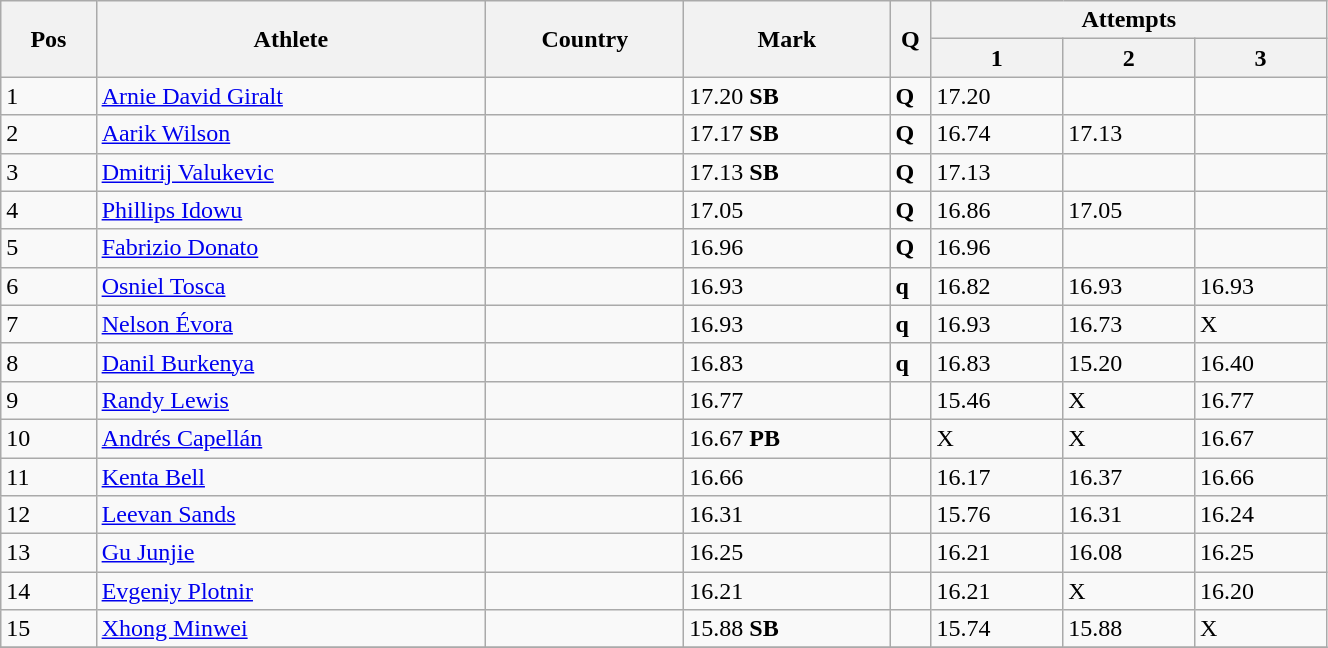<table class="wikitable" width=70%>
<tr>
<th rowspan=2>Pos</th>
<th rowspan=2>Athlete</th>
<th rowspan=2>Country</th>
<th rowspan=2>Mark</th>
<th rowspan=2 width=20>Q</th>
<th colspan=3>Attempts</th>
</tr>
<tr>
<th>1</th>
<th>2</th>
<th>3</th>
</tr>
<tr>
<td>1</td>
<td><a href='#'>Arnie David Giralt</a></td>
<td></td>
<td>17.20 <strong>SB</strong></td>
<td><strong>Q</strong></td>
<td>17.20</td>
<td></td>
<td></td>
</tr>
<tr>
<td>2</td>
<td><a href='#'>Aarik Wilson</a></td>
<td></td>
<td>17.17 <strong>SB</strong></td>
<td><strong>Q</strong></td>
<td>16.74</td>
<td>17.13</td>
<td></td>
</tr>
<tr>
<td>3</td>
<td><a href='#'>Dmitrij Valukevic</a></td>
<td></td>
<td>17.13 <strong>SB</strong></td>
<td><strong>Q</strong></td>
<td>17.13</td>
<td></td>
<td></td>
</tr>
<tr>
<td>4</td>
<td><a href='#'>Phillips Idowu</a></td>
<td></td>
<td>17.05</td>
<td><strong>Q</strong></td>
<td>16.86</td>
<td>17.05</td>
<td></td>
</tr>
<tr>
<td>5</td>
<td><a href='#'>Fabrizio Donato</a></td>
<td></td>
<td>16.96</td>
<td><strong>Q</strong></td>
<td>16.96</td>
<td></td>
<td></td>
</tr>
<tr>
<td>6</td>
<td><a href='#'>Osniel Tosca</a></td>
<td></td>
<td>16.93</td>
<td><strong>q</strong></td>
<td>16.82</td>
<td>16.93</td>
<td>16.93</td>
</tr>
<tr>
<td>7</td>
<td><a href='#'>Nelson Évora</a></td>
<td></td>
<td>16.93</td>
<td><strong>q</strong></td>
<td>16.93</td>
<td>16.73</td>
<td>X</td>
</tr>
<tr>
<td>8</td>
<td><a href='#'>Danil Burkenya</a></td>
<td></td>
<td>16.83</td>
<td><strong>q</strong></td>
<td>16.83</td>
<td>15.20</td>
<td>16.40</td>
</tr>
<tr>
<td>9</td>
<td><a href='#'>Randy Lewis</a></td>
<td></td>
<td>16.77</td>
<td></td>
<td>15.46</td>
<td>X</td>
<td>16.77</td>
</tr>
<tr>
<td>10</td>
<td><a href='#'>Andrés Capellán</a></td>
<td></td>
<td>16.67 <strong>PB</strong></td>
<td></td>
<td>X</td>
<td>X</td>
<td>16.67</td>
</tr>
<tr>
<td>11</td>
<td><a href='#'>Kenta Bell</a></td>
<td></td>
<td>16.66</td>
<td></td>
<td>16.17</td>
<td>16.37</td>
<td>16.66</td>
</tr>
<tr>
<td>12</td>
<td><a href='#'>Leevan Sands</a></td>
<td></td>
<td>16.31</td>
<td></td>
<td>15.76</td>
<td>16.31</td>
<td>16.24</td>
</tr>
<tr>
<td>13</td>
<td><a href='#'>Gu Junjie</a></td>
<td></td>
<td>16.25</td>
<td></td>
<td>16.21</td>
<td>16.08</td>
<td>16.25</td>
</tr>
<tr>
<td>14</td>
<td><a href='#'>Evgeniy Plotnir</a></td>
<td></td>
<td>16.21</td>
<td></td>
<td>16.21</td>
<td>X</td>
<td>16.20</td>
</tr>
<tr>
<td>15</td>
<td><a href='#'>Xhong Minwei</a></td>
<td></td>
<td>15.88 <strong>SB</strong></td>
<td></td>
<td>15.74</td>
<td>15.88</td>
<td>X</td>
</tr>
<tr>
</tr>
</table>
